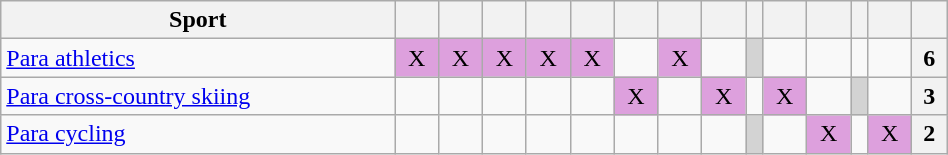<table class="wikitable" width=50% style="font-size:100%; text-align:center;">
<tr>
<th>Sport</th>
<th></th>
<th></th>
<th></th>
<th></th>
<th></th>
<th></th>
<th></th>
<th></th>
<th></th>
<th></th>
<th></th>
<th></th>
<th></th>
<th></th>
</tr>
<tr>
<td align=left><a href='#'>Para athletics</a></td>
<td bgcolor=plum>X</td>
<td bgcolor=plum>X</td>
<td bgcolor=plum>X</td>
<td bgcolor=plum>X</td>
<td bgcolor=plum>X</td>
<td></td>
<td bgcolor=plum>X</td>
<td></td>
<td bgcolor=lightgrey></td>
<td></td>
<td></td>
<td></td>
<td></td>
<th>6</th>
</tr>
<tr>
<td align=left><a href='#'>Para cross-country skiing</a></td>
<td></td>
<td></td>
<td></td>
<td></td>
<td></td>
<td bgcolor=plum>X</td>
<td></td>
<td bgcolor=plum>X</td>
<td></td>
<td bgcolor=plum>X</td>
<td></td>
<td bgcolor=lightgrey></td>
<td></td>
<th>3</th>
</tr>
<tr>
<td align=left><a href='#'>Para cycling</a></td>
<td></td>
<td></td>
<td></td>
<td></td>
<td></td>
<td></td>
<td></td>
<td></td>
<td bgcolor=lightgrey></td>
<td></td>
<td bgcolor=plum>X</td>
<td></td>
<td bgcolor=plum>X</td>
<th>2</th>
</tr>
</table>
